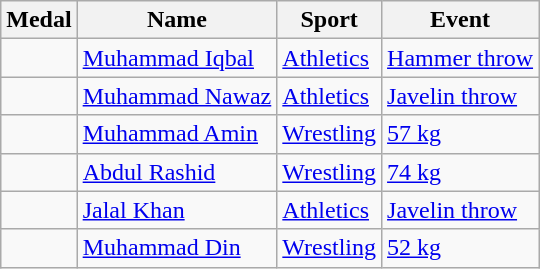<table class="wikitable sortable">
<tr>
<th>Medal</th>
<th>Name</th>
<th>Sport</th>
<th>Event</th>
</tr>
<tr>
<td></td>
<td><a href='#'>Muhammad Iqbal</a></td>
<td><a href='#'>Athletics</a></td>
<td><a href='#'> Hammer throw</a></td>
</tr>
<tr>
<td></td>
<td><a href='#'>Muhammad Nawaz</a></td>
<td><a href='#'>Athletics</a></td>
<td><a href='#'> Javelin throw</a></td>
</tr>
<tr>
<td></td>
<td><a href='#'>Muhammad Amin</a></td>
<td><a href='#'>Wrestling</a></td>
<td><a href='#'> 57 kg</a></td>
</tr>
<tr>
<td></td>
<td><a href='#'>Abdul Rashid</a></td>
<td><a href='#'>Wrestling</a></td>
<td><a href='#'> 74 kg</a></td>
</tr>
<tr>
<td></td>
<td><a href='#'>Jalal Khan</a></td>
<td><a href='#'>Athletics</a></td>
<td><a href='#'> Javelin throw</a></td>
</tr>
<tr>
<td></td>
<td><a href='#'>Muhammad Din</a></td>
<td><a href='#'>Wrestling</a></td>
<td><a href='#'> 52 kg</a></td>
</tr>
</table>
